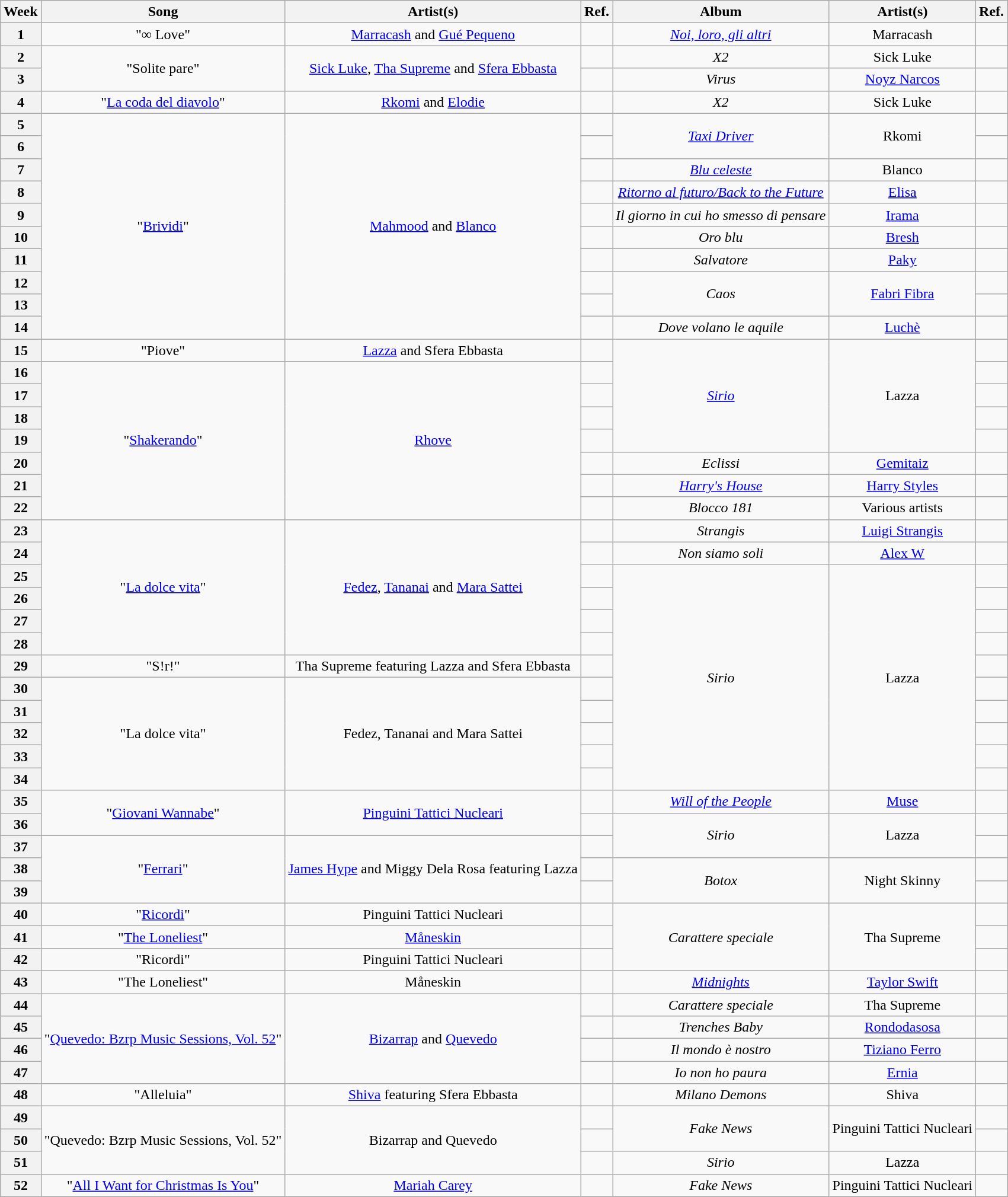<table class="wikitable plainrowheaders" style="text-align:center">
<tr>
<th>Week</th>
<th>Song</th>
<th>Artist(s)</th>
<th>Ref.</th>
<th>Album</th>
<th>Artist(s)</th>
<th>Ref.</th>
</tr>
<tr>
<th scope="row" style="text-align:center">1</th>
<td>"∞ Love"</td>
<td><a href='#'>Marracash</a> and <a href='#'>Gué Pequeno</a></td>
<td></td>
<td><em><a href='#'>Noi, loro, gli altri</a></em></td>
<td>Marracash</td>
<td></td>
</tr>
<tr>
<th scope="row" style="text-align:center">2</th>
<td rowspan="2">"Solite pare"</td>
<td rowspan="2"><a href='#'>Sick Luke</a>, <a href='#'>Tha Supreme</a> and <a href='#'>Sfera Ebbasta</a></td>
<td></td>
<td><em>X2</em></td>
<td>Sick Luke</td>
<td></td>
</tr>
<tr>
<th scope="row" style="text-align:center">3</th>
<td></td>
<td><em>Virus</em></td>
<td><a href='#'>Noyz Narcos</a></td>
<td></td>
</tr>
<tr>
<th scope="row" style="text-align:center">4</th>
<td>"<a href='#'>La coda del diavolo</a>"</td>
<td><a href='#'>Rkomi</a> and <a href='#'>Elodie</a></td>
<td></td>
<td><em>X2</em></td>
<td>Sick Luke</td>
<td></td>
</tr>
<tr>
<th scope="row" style="text-align:center">5</th>
<td rowspan="10">"<a href='#'>Brividi</a>"</td>
<td rowspan="10"><a href='#'>Mahmood</a> and <a href='#'>Blanco</a></td>
<td></td>
<td rowspan="2"><em><a href='#'>Taxi Driver</a></em></td>
<td rowspan="2">Rkomi</td>
<td></td>
</tr>
<tr>
<th scope="row" style="text-align:center">6</th>
<td></td>
<td></td>
</tr>
<tr>
<th scope="row" style="text-align:center">7</th>
<td></td>
<td><em><a href='#'>Blu celeste</a></em></td>
<td>Blanco</td>
<td></td>
</tr>
<tr>
<th scope="row" style="text-align:center">8</th>
<td></td>
<td><em><a href='#'>Ritorno al futuro/Back to the Future</a></em></td>
<td><a href='#'>Elisa</a></td>
<td></td>
</tr>
<tr>
<th scope="row" style="text-align:center">9</th>
<td></td>
<td><em>Il giorno in cui ho smesso di pensare</em></td>
<td><a href='#'>Irama</a></td>
<td></td>
</tr>
<tr>
<th scope="row" style="text-align:center">10</th>
<td></td>
<td><em>Oro blu</em></td>
<td><a href='#'>Bresh</a></td>
<td></td>
</tr>
<tr>
<th scope="row" style="text-align:center">11</th>
<td></td>
<td><em>Salvatore</em></td>
<td><a href='#'>Paky</a></td>
<td></td>
</tr>
<tr>
<th scope="row" style="text-align:center">12</th>
<td></td>
<td rowspan="2"><em>Caos</em></td>
<td rowspan="2"><a href='#'>Fabri Fibra</a></td>
<td></td>
</tr>
<tr>
<th scope="row" style="text-align:center">13</th>
<td></td>
<td></td>
</tr>
<tr>
<th scope="row" style="text-align:center">14</th>
<td></td>
<td><em>Dove volano le aquile</em></td>
<td><a href='#'>Luchè</a></td>
<td></td>
</tr>
<tr>
<th scope="row" style="text-align:center">15</th>
<td>"Piove"</td>
<td><a href='#'>Lazza</a> and Sfera Ebbasta</td>
<td></td>
<td rowspan="5"><em><a href='#'>Sirio</a></em></td>
<td rowspan="5">Lazza</td>
<td></td>
</tr>
<tr>
<th scope="row" style="text-align:center">16</th>
<td rowspan="7">"<a href='#'>Shakerando</a>"</td>
<td rowspan="7"><a href='#'>Rhove</a></td>
<td></td>
<td></td>
</tr>
<tr>
<th scope="row" style="text-align:center">17</th>
<td></td>
<td></td>
</tr>
<tr>
<th scope="row" style="text-align:center">18</th>
<td></td>
<td></td>
</tr>
<tr>
<th scope="row" style="text-align:center">19</th>
<td></td>
<td></td>
</tr>
<tr>
<th scope="row" style="text-align:center">20</th>
<td></td>
<td><em>Eclissi</em></td>
<td><a href='#'>Gemitaiz</a></td>
<td></td>
</tr>
<tr>
<th scope="row" style="text-align:center">21</th>
<td></td>
<td><em><a href='#'>Harry's House</a></em></td>
<td><a href='#'>Harry Styles</a></td>
<td></td>
</tr>
<tr>
<th scope="row" style="text-align:center">22</th>
<td></td>
<td><em>Blocco 181</em></td>
<td>Various artists</td>
<td></td>
</tr>
<tr>
<th scope="row" style="text-align:center">23</th>
<td rowspan="6">"<a href='#'>La dolce vita</a>"</td>
<td rowspan="6"><a href='#'>Fedez</a>, <a href='#'>Tananai</a> and <a href='#'>Mara Sattei</a></td>
<td></td>
<td><em>Strangis</em></td>
<td><a href='#'>Luigi Strangis</a></td>
<td></td>
</tr>
<tr>
<th scope="row" style="text-align:center">24</th>
<td></td>
<td><em>Non siamo soli</em></td>
<td><a href='#'>Alex W</a></td>
<td></td>
</tr>
<tr>
<th scope="row" style="text-align:center">25</th>
<td></td>
<td rowspan="10"><em>Sirio</em></td>
<td rowspan="10">Lazza</td>
<td></td>
</tr>
<tr>
<th scope="row" style="text-align:center">26</th>
<td></td>
<td></td>
</tr>
<tr>
<th scope="row" style="text-align:center">27</th>
<td></td>
<td></td>
</tr>
<tr>
<th scope="row" style="text-align:center">28</th>
<td></td>
<td></td>
</tr>
<tr>
<th scope="row" style="text-align:center">29</th>
<td>"S!r!"</td>
<td>Tha Supreme featuring Lazza and Sfera Ebbasta</td>
<td></td>
<td></td>
</tr>
<tr>
<th scope="row" style="text-align:center">30</th>
<td rowspan="5">"La dolce vita"</td>
<td rowspan="5">Fedez, Tananai and Mara Sattei</td>
<td></td>
<td></td>
</tr>
<tr>
<th scope="row" style="text-align:center">31</th>
<td></td>
<td></td>
</tr>
<tr>
<th scope="row" style="text-align:center">32</th>
<td></td>
<td></td>
</tr>
<tr>
<th scope="row" style="text-align:center">33</th>
<td></td>
<td></td>
</tr>
<tr>
<th scope="row" style="text-align:center">34</th>
<td></td>
<td></td>
</tr>
<tr>
<th scope="row" style="text-align:center">35</th>
<td rowspan="2">"<a href='#'>Giovani Wannabe</a>"</td>
<td rowspan="2"><a href='#'>Pinguini Tattici Nucleari</a></td>
<td></td>
<td><em><a href='#'>Will of the People</a></em></td>
<td><a href='#'>Muse</a></td>
<td></td>
</tr>
<tr>
<th scope="row" style="text-align:center">36</th>
<td></td>
<td rowspan="2"><em>Sirio</em></td>
<td rowspan="2">Lazza</td>
<td></td>
</tr>
<tr>
<th scope="row" style="text-align:center">37</th>
<td rowspan="3">"<a href='#'>Ferrari</a>"</td>
<td rowspan="3"><a href='#'>James Hype</a> and Miggy Dela Rosa featuring Lazza</td>
<td></td>
<td></td>
</tr>
<tr>
<th scope="row" style="text-align:center">38</th>
<td></td>
<td rowspan="2"><em>Botox</em></td>
<td rowspan="2">Night Skinny</td>
<td></td>
</tr>
<tr>
<th scope="row" style="text-align:center">39</th>
<td></td>
<td></td>
</tr>
<tr>
<th scope="row" style="text-align:center">40</th>
<td>"<a href='#'>Ricordi</a>"</td>
<td>Pinguini Tattici Nucleari</td>
<td></td>
<td rowspan="3"><em>Carattere speciale</em></td>
<td rowspan="3">Tha Supreme</td>
<td></td>
</tr>
<tr>
<th scope="row" style="text-align:center">41</th>
<td>"<a href='#'>The Loneliest</a>"</td>
<td><a href='#'>Måneskin</a></td>
<td></td>
<td></td>
</tr>
<tr>
<th scope="row" style="text-align:center">42</th>
<td>"Ricordi"</td>
<td>Pinguini Tattici Nucleari</td>
<td></td>
<td></td>
</tr>
<tr>
<th scope="row" style="text-align:center">43</th>
<td>"The Loneliest"</td>
<td>Måneskin</td>
<td></td>
<td><em><a href='#'>Midnights</a></em></td>
<td><a href='#'>Taylor Swift</a></td>
<td></td>
</tr>
<tr>
<th scope="row" style="text-align:center">44</th>
<td rowspan="4">"<a href='#'>Quevedo: Bzrp Music Sessions, Vol. 52</a>"</td>
<td rowspan="4"><a href='#'>Bizarrap</a> and <a href='#'>Quevedo</a></td>
<td></td>
<td><em>Carattere speciale</em></td>
<td>Tha Supreme</td>
<td></td>
</tr>
<tr>
<th scope="row" style="text-align:center">45</th>
<td></td>
<td><em>Trenches Baby</em></td>
<td><a href='#'>Rondodasosa</a></td>
<td></td>
</tr>
<tr>
<th scope="row" style="text-align:center">46</th>
<td></td>
<td><em>Il mondo è nostro</em></td>
<td><a href='#'>Tiziano Ferro</a></td>
<td></td>
</tr>
<tr>
<th scope="row" style="text-align:center">47</th>
<td></td>
<td><em>Io non ho paura</em></td>
<td><a href='#'>Ernia</a></td>
<td></td>
</tr>
<tr>
<th scope="row" style="text-align:center">48</th>
<td>"Alleluia"</td>
<td><a href='#'>Shiva</a> featuring Sfera Ebbasta</td>
<td></td>
<td><em>Milano Demons</em></td>
<td>Shiva</td>
<td></td>
</tr>
<tr>
<th scope="row" style="text-align:center">49</th>
<td rowspan="3">"Quevedo: Bzrp Music Sessions, Vol. 52"</td>
<td rowspan="3">Bizarrap and Quevedo</td>
<td></td>
<td rowspan="2"><em>Fake News</em></td>
<td rowspan="2">Pinguini Tattici Nucleari</td>
<td></td>
</tr>
<tr>
<th scope="row" style="text-align:center">50</th>
<td></td>
<td></td>
</tr>
<tr>
<th scope="row" style="text-align:center">51</th>
<td></td>
<td><em>Sirio</em></td>
<td>Lazza</td>
<td></td>
</tr>
<tr>
<th scope="row" style="text-align:center">52</th>
<td>"<a href='#'>All I Want for Christmas Is You</a>"</td>
<td><a href='#'>Mariah Carey</a></td>
<td></td>
<td><em>Fake News</em></td>
<td>Pinguini Tattici Nucleari</td>
<td></td>
</tr>
</table>
